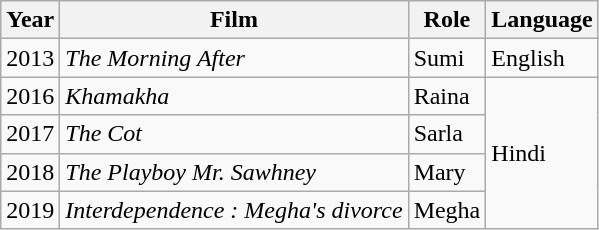<table class="wikitable sortable">
<tr>
<th>Year</th>
<th>Film</th>
<th>Role</th>
<th>Language</th>
</tr>
<tr>
<td>2013</td>
<td><em>The Morning After</em></td>
<td>Sumi</td>
<td>English</td>
</tr>
<tr>
<td>2016</td>
<td><em>Khamakha</em></td>
<td>Raina</td>
<td rowspan="4">Hindi</td>
</tr>
<tr>
<td>2017</td>
<td><em>The Cot</em></td>
<td>Sarla</td>
</tr>
<tr>
<td>2018</td>
<td><em>The Playboy Mr. Sawhney</em></td>
<td>Mary</td>
</tr>
<tr>
<td>2019</td>
<td><em> Interdependence : Megha's divorce</em></td>
<td>Megha</td>
</tr>
</table>
